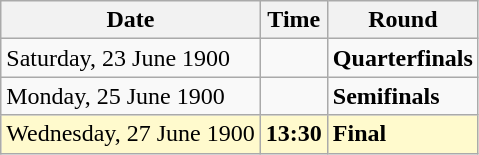<table class="wikitable">
<tr>
<th>Date</th>
<th>Time</th>
<th>Round</th>
</tr>
<tr>
<td>Saturday, 23 June 1900</td>
<td></td>
<td><strong>Quarterfinals</strong></td>
</tr>
<tr>
<td>Monday, 25 June 1900</td>
<td></td>
<td><strong>Semifinals</strong></td>
</tr>
<tr style=background:lemonchiffon>
<td>Wednesday, 27 June 1900</td>
<td><strong>13:30</strong></td>
<td><strong>Final</strong></td>
</tr>
</table>
